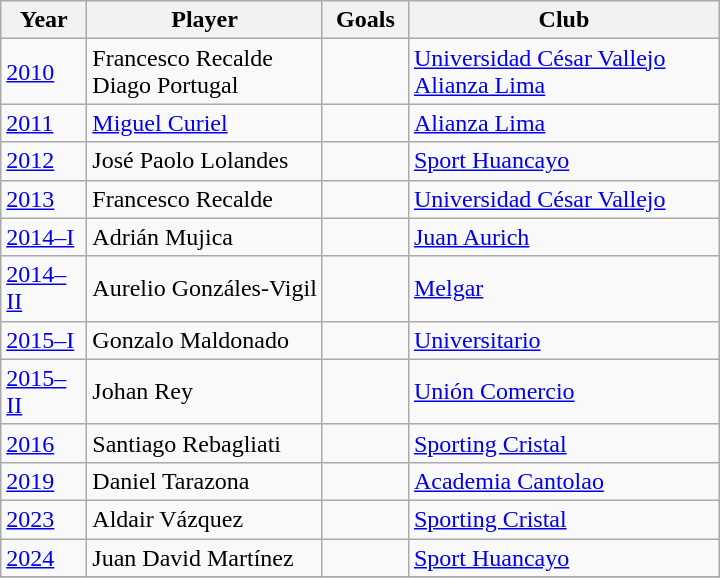<table class="wikitable sortable" width=>
<tr>
<th width=50px>Year</th>
<th>Player</th>
<th width=50px>Goals</th>
<th width=200px>Club</th>
</tr>
<tr>
<td><a href='#'>2010</a></td>
<td> Francesco Recalde <br>  Diago Portugal</td>
<td></td>
<td><a href='#'>Universidad César Vallejo</a> <br><a href='#'>Alianza Lima</a></td>
</tr>
<tr>
<td><a href='#'>2011</a></td>
<td> <a href='#'>Miguel Curiel</a></td>
<td></td>
<td><a href='#'>Alianza Lima</a></td>
</tr>
<tr>
<td><a href='#'>2012</a></td>
<td> José Paolo Lolandes</td>
<td></td>
<td><a href='#'>Sport Huancayo</a></td>
</tr>
<tr>
<td><a href='#'>2013</a></td>
<td> Francesco Recalde</td>
<td></td>
<td><a href='#'>Universidad César Vallejo</a></td>
</tr>
<tr>
<td><a href='#'>2014–I</a></td>
<td> Adrián Mujica</td>
<td></td>
<td><a href='#'>Juan Aurich</a></td>
</tr>
<tr>
<td><a href='#'>2014–II</a></td>
<td> Aurelio Gonzáles-Vigil</td>
<td></td>
<td><a href='#'>Melgar</a></td>
</tr>
<tr>
<td><a href='#'>2015–I</a></td>
<td> Gonzalo Maldonado</td>
<td></td>
<td><a href='#'>Universitario</a></td>
</tr>
<tr>
<td><a href='#'>2015–II</a></td>
<td> Johan Rey</td>
<td></td>
<td><a href='#'>Unión Comercio</a></td>
</tr>
<tr>
<td><a href='#'>2016</a></td>
<td> Santiago Rebagliati</td>
<td></td>
<td><a href='#'>Sporting Cristal</a></td>
</tr>
<tr>
<td><a href='#'>2019</a></td>
<td> Daniel Tarazona</td>
<td></td>
<td><a href='#'>Academia Cantolao</a></td>
</tr>
<tr>
<td><a href='#'>2023</a></td>
<td> Aldair Vázquez</td>
<td></td>
<td><a href='#'>Sporting Cristal</a></td>
</tr>
<tr>
<td><a href='#'>2024</a></td>
<td> Juan David Martínez</td>
<td></td>
<td><a href='#'>Sport Huancayo</a></td>
</tr>
<tr>
</tr>
</table>
